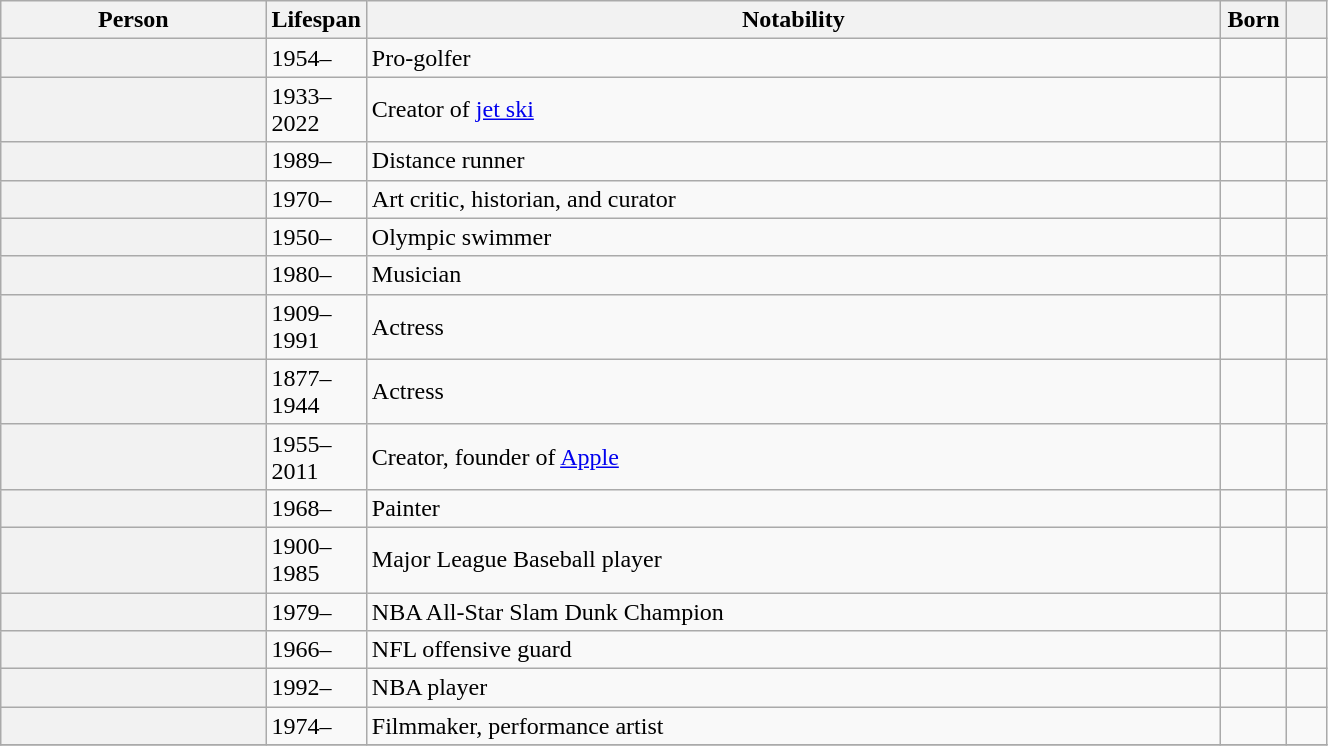<table class="wikitable plainrowheaders sortable" style="margin-right: 0; width:70%;">
<tr>
<th scope="col" width="20%">Person</th>
<th scope="col" width="6%">Lifespan</th>
<th scope="col">Notability</th>
<th scope="col" width="5%">Born</th>
<th scope="col" class="unsortable" width="3%"></th>
</tr>
<tr>
<th scope="row"></th>
<td>1954–</td>
<td>Pro-golfer</td>
<td></td>
<td style="text-align:center;"></td>
</tr>
<tr>
<th scope="row"></th>
<td>1933–2022</td>
<td>Creator of <a href='#'>jet ski</a></td>
<td></td>
<td style="text-align:center;"></td>
</tr>
<tr>
<th scope="row"></th>
<td>1989–</td>
<td>Distance runner</td>
<td></td>
<td style="text-align:center;"></td>
</tr>
<tr>
<th scope="row"></th>
<td>1970–</td>
<td>Art critic, historian, and curator</td>
<td></td>
<td style="text-align:center;"></td>
</tr>
<tr>
<th scope="row"></th>
<td>1950–</td>
<td>Olympic swimmer</td>
<td></td>
<td style="text-align:center;"></td>
</tr>
<tr>
<th scope="row"></th>
<td>1980–</td>
<td>Musician</td>
<td></td>
<td style="text-align:center;"></td>
</tr>
<tr>
<th scope="row"></th>
<td>1909–1991</td>
<td>Actress</td>
<td></td>
<td style="text-align:center;"></td>
</tr>
<tr>
<th scope="row"></th>
<td>1877–1944</td>
<td>Actress</td>
<td></td>
<td style="text-align:center;"></td>
</tr>
<tr>
<th scope="row"></th>
<td>1955–2011</td>
<td>Creator, founder of <a href='#'>Apple</a></td>
<td></td>
<td style="text-align:center;"></td>
</tr>
<tr>
<th scope="row"></th>
<td>1968–</td>
<td>Painter</td>
<td></td>
<td style="text-align:center;"></td>
</tr>
<tr>
<th scope="row"></th>
<td>1900–1985</td>
<td>Major League Baseball player</td>
<td></td>
<td style="text-align:center;"></td>
</tr>
<tr>
<th scope="row"></th>
<td>1979–</td>
<td>NBA All-Star Slam Dunk Champion</td>
<td></td>
<td style="text-align:center;"></td>
</tr>
<tr>
<th scope="row"></th>
<td>1966–</td>
<td>NFL offensive guard</td>
<td></td>
<td style="text-align:center;"></td>
</tr>
<tr>
<th scope="row"></th>
<td>1992–</td>
<td>NBA player</td>
<td></td>
<td style="text-align:center;"></td>
</tr>
<tr>
<th scope="row"></th>
<td>1974–</td>
<td>Filmmaker, performance artist</td>
<td></td>
<td style="text-align:center;"></td>
</tr>
<tr>
</tr>
</table>
